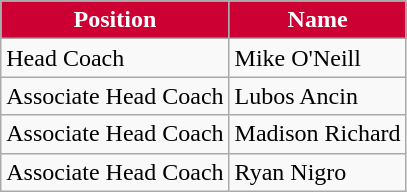<table class=wikitable sortable>
<tr>
<th style= "background:#CC0033; color:white">Position</th>
<th style= "background:#CC0033; color:white">Name</th>
</tr>
<tr>
<td>Head Coach</td>
<td>Mike O'Neill</td>
</tr>
<tr>
<td>Associate Head Coach</td>
<td>Lubos Ancin</td>
</tr>
<tr>
<td>Associate Head Coach</td>
<td>Madison Richard</td>
</tr>
<tr>
<td>Associate Head Coach</td>
<td>Ryan Nigro</td>
</tr>
</table>
